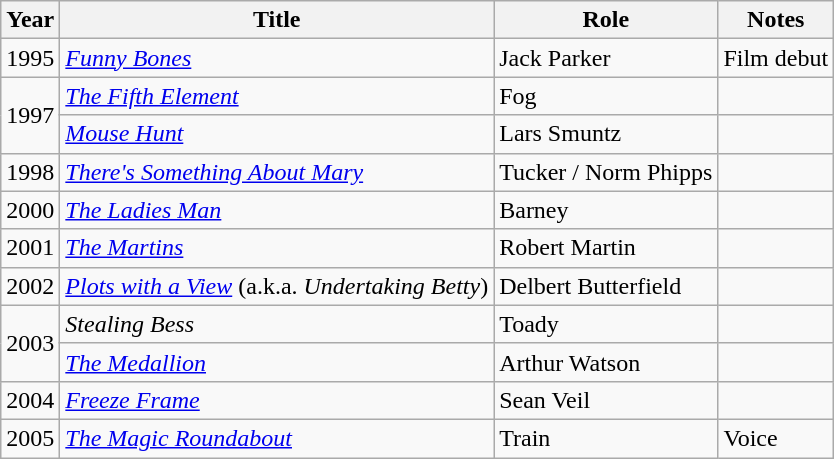<table class="wikitable sortable">
<tr>
<th>Year</th>
<th>Title</th>
<th>Role</th>
<th>Notes</th>
</tr>
<tr>
<td>1995</td>
<td><em><a href='#'>Funny Bones</a></em></td>
<td>Jack Parker</td>
<td>Film debut</td>
</tr>
<tr>
<td rowspan="2">1997</td>
<td><em><a href='#'>The Fifth Element</a></em></td>
<td>Fog</td>
<td></td>
</tr>
<tr>
<td><em><a href='#'>Mouse Hunt</a></em></td>
<td>Lars Smuntz</td>
<td></td>
</tr>
<tr>
<td>1998</td>
<td><em><a href='#'>There's Something About Mary</a></em></td>
<td>Tucker / Norm Phipps</td>
<td></td>
</tr>
<tr>
<td>2000</td>
<td><em><a href='#'>The Ladies Man</a></em></td>
<td>Barney</td>
<td></td>
</tr>
<tr>
<td>2001</td>
<td><em><a href='#'>The Martins</a></em></td>
<td>Robert Martin</td>
<td></td>
</tr>
<tr>
<td>2002</td>
<td><em><a href='#'>Plots with a View</a></em> (a.k.a. <em>Undertaking Betty</em>)</td>
<td>Delbert Butterfield</td>
<td></td>
</tr>
<tr>
<td rowspan="2">2003</td>
<td><em>Stealing Bess</em></td>
<td>Toady</td>
<td></td>
</tr>
<tr>
<td><em><a href='#'>The Medallion</a></em></td>
<td>Arthur Watson</td>
<td></td>
</tr>
<tr>
<td>2004</td>
<td><em><a href='#'>Freeze Frame</a></em></td>
<td>Sean Veil</td>
<td></td>
</tr>
<tr>
<td>2005</td>
<td><em><a href='#'>The Magic Roundabout</a></em></td>
<td>Train</td>
<td>Voice</td>
</tr>
</table>
